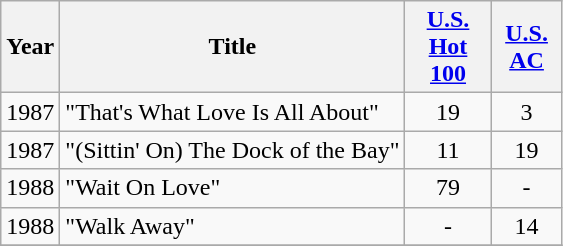<table class="wikitable">
<tr>
<th>Year</th>
<th>Title</th>
<th width="50"><a href='#'>U.S. Hot 100</a></th>
<th width="40"><a href='#'>U.S. AC</a></th>
</tr>
<tr>
<td>1987</td>
<td>"That's What Love Is All About"</td>
<td align="center">19</td>
<td align="center">3</td>
</tr>
<tr>
<td>1987</td>
<td>"(Sittin' On) The Dock of the Bay"</td>
<td align="center">11</td>
<td align="center">19</td>
</tr>
<tr>
<td>1988</td>
<td>"Wait On Love"</td>
<td align="center">79</td>
<td align="center">-</td>
</tr>
<tr>
<td>1988</td>
<td>"Walk Away"</td>
<td align="center">-</td>
<td align="center">14</td>
</tr>
<tr>
</tr>
</table>
